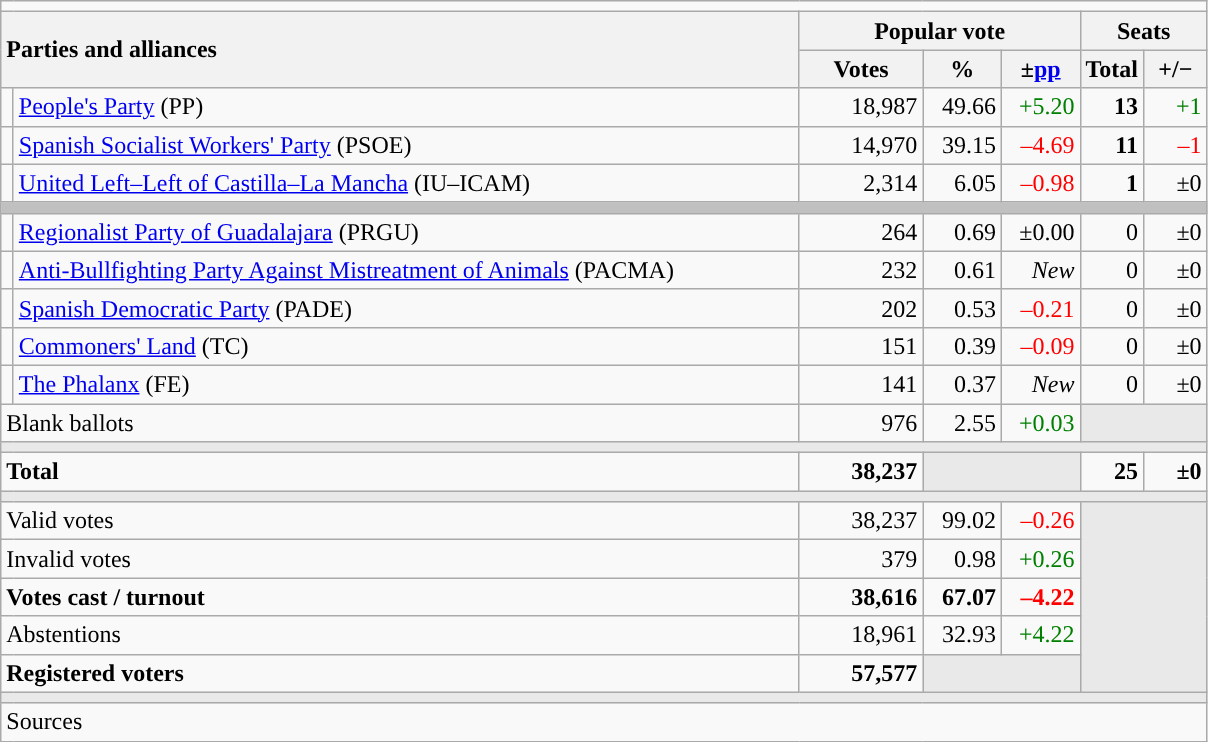<table class="wikitable" style="text-align:right;">
<tr>
<td colspan="7"></td>
</tr>
<tr>
<th style="text-align:left;" rowspan="2" colspan="2" width="525">Parties and alliances</th>
<th colspan="3">Popular vote</th>
<th colspan="2">Seats</th>
</tr>
<tr>
<th width="75">Votes</th>
<th width="45">%</th>
<th width="45">±<a href='#'>pp</a></th>
<th width="35">Total</th>
<th width="35">+/−</th>
</tr>
<tr>
<td width="1" style="color:inherit;background:"></td>
<td align="left"><a href='#'>People's Party</a> (PP)</td>
<td>18,987</td>
<td>49.66</td>
<td style="color:green;">+5.20</td>
<td><strong>13</strong></td>
<td style="color:green;">+1</td>
</tr>
<tr>
<td style="color:inherit;background:"></td>
<td align="left"><a href='#'>Spanish Socialist Workers' Party</a> (PSOE)</td>
<td>14,970</td>
<td>39.15</td>
<td style="color:red;">–4.69</td>
<td><strong>11</strong></td>
<td style="color:red;">–1</td>
</tr>
<tr>
<td style="color:inherit;background:"></td>
<td align="left"><a href='#'>United Left–Left of Castilla–La Mancha</a> (IU–ICAM)</td>
<td>2,314</td>
<td>6.05</td>
<td style="color:red;">–0.98</td>
<td><strong>1</strong></td>
<td>±0</td>
</tr>
<tr>
<td colspan="7" bgcolor="#C0C0C0"></td>
</tr>
<tr>
<td style="color:inherit;background:"></td>
<td align="left"><a href='#'>Regionalist Party of Guadalajara</a> (PRGU)</td>
<td>264</td>
<td>0.69</td>
<td>±0.00</td>
<td>0</td>
<td>±0</td>
</tr>
<tr>
<td style="color:inherit;background:"></td>
<td align="left"><a href='#'>Anti-Bullfighting Party Against Mistreatment of Animals</a> (PACMA)</td>
<td>232</td>
<td>0.61</td>
<td><em>New</em></td>
<td>0</td>
<td>±0</td>
</tr>
<tr>
<td style="color:inherit;background:"></td>
<td align="left"><a href='#'>Spanish Democratic Party</a> (PADE)</td>
<td>202</td>
<td>0.53</td>
<td style="color:red;">–0.21</td>
<td>0</td>
<td>±0</td>
</tr>
<tr>
<td style="color:inherit;background:"></td>
<td align="left"><a href='#'>Commoners' Land</a> (TC)</td>
<td>151</td>
<td>0.39</td>
<td style="color:red;">–0.09</td>
<td>0</td>
<td>±0</td>
</tr>
<tr>
<td style="color:inherit;background:"></td>
<td align="left"><a href='#'>The Phalanx</a> (FE)</td>
<td>141</td>
<td>0.37</td>
<td><em>New</em></td>
<td>0</td>
<td>±0</td>
</tr>
<tr>
<td align="left" colspan="2">Blank ballots</td>
<td>976</td>
<td>2.55</td>
<td style="color:green;">+0.03</td>
<td bgcolor="#E9E9E9" colspan="2"></td>
</tr>
<tr>
<td colspan="7" bgcolor="#E9E9E9"></td>
</tr>
<tr style="font-weight:bold;">
<td align="left" colspan="2">Total</td>
<td>38,237</td>
<td bgcolor="#E9E9E9" colspan="2"></td>
<td>25</td>
<td>±0</td>
</tr>
<tr>
<td colspan="7" bgcolor="#E9E9E9"></td>
</tr>
<tr>
<td align="left" colspan="2">Valid votes</td>
<td>38,237</td>
<td>99.02</td>
<td style="color:red;">–0.26</td>
<td bgcolor="#E9E9E9" colspan="2" rowspan="5"></td>
</tr>
<tr>
<td align="left" colspan="2">Invalid votes</td>
<td>379</td>
<td>0.98</td>
<td style="color:green;">+0.26</td>
</tr>
<tr style="font-weight:bold;">
<td align="left" colspan="2">Votes cast / turnout</td>
<td>38,616</td>
<td>67.07</td>
<td style="color:red;">–4.22</td>
</tr>
<tr>
<td align="left" colspan="2">Abstentions</td>
<td>18,961</td>
<td>32.93</td>
<td style="color:green;">+4.22</td>
</tr>
<tr style="font-weight:bold;">
<td align="left" colspan="2">Registered voters</td>
<td>57,577</td>
<td bgcolor="#E9E9E9" colspan="2"></td>
</tr>
<tr>
<td colspan="7" bgcolor="#E9E9E9"></td>
</tr>
<tr>
<td align="left" colspan="7">Sources</td>
</tr>
</table>
